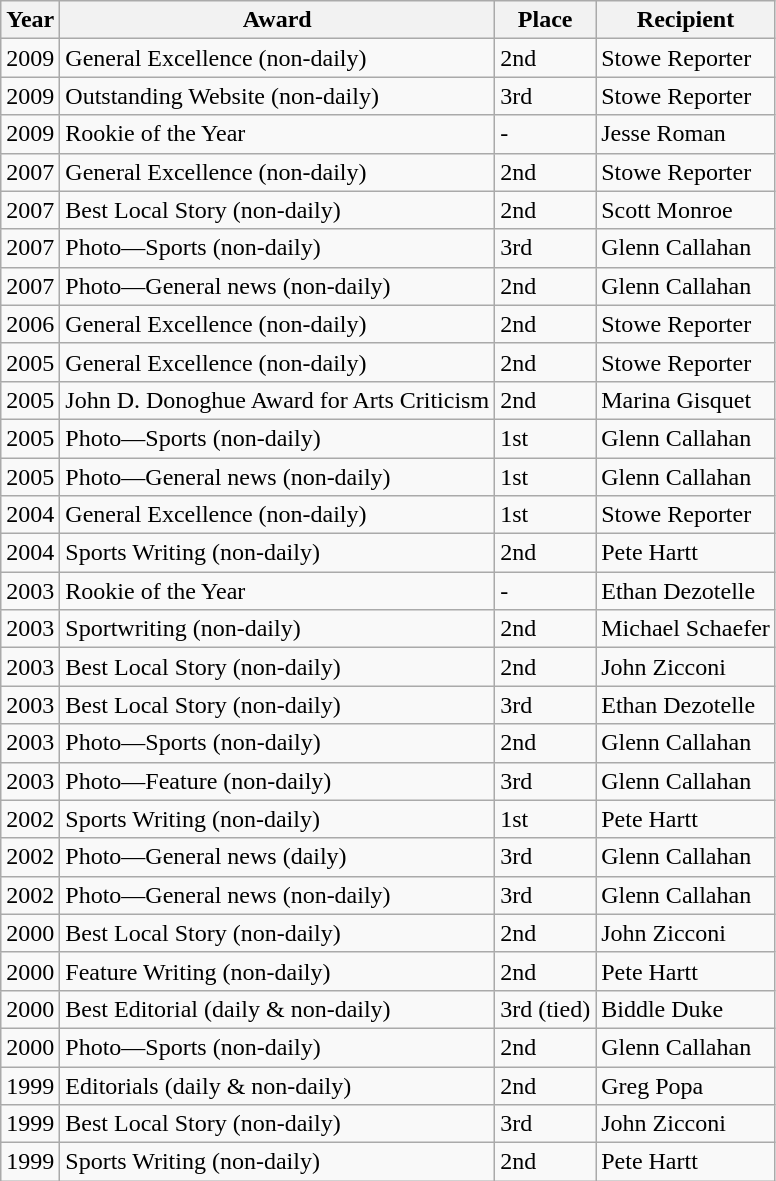<table class="wikitable">
<tr>
<th>Year</th>
<th>Award</th>
<th>Place</th>
<th>Recipient</th>
</tr>
<tr>
<td>2009</td>
<td>General Excellence (non-daily)</td>
<td>2nd</td>
<td>Stowe Reporter</td>
</tr>
<tr>
<td>2009</td>
<td>Outstanding Website (non-daily)</td>
<td>3rd</td>
<td>Stowe Reporter</td>
</tr>
<tr>
<td>2009</td>
<td>Rookie of the Year</td>
<td>-</td>
<td>Jesse Roman</td>
</tr>
<tr>
<td>2007</td>
<td>General Excellence (non-daily)</td>
<td>2nd</td>
<td>Stowe Reporter</td>
</tr>
<tr>
<td>2007</td>
<td>Best Local Story (non-daily)</td>
<td>2nd</td>
<td>Scott Monroe</td>
</tr>
<tr>
<td>2007</td>
<td>Photo—Sports (non-daily)</td>
<td>3rd</td>
<td>Glenn Callahan</td>
</tr>
<tr>
<td>2007</td>
<td>Photo—General news (non-daily)</td>
<td>2nd</td>
<td>Glenn Callahan</td>
</tr>
<tr>
<td>2006</td>
<td>General Excellence (non-daily)</td>
<td>2nd</td>
<td>Stowe Reporter</td>
</tr>
<tr>
<td>2005</td>
<td>General Excellence (non-daily)</td>
<td>2nd</td>
<td>Stowe Reporter</td>
</tr>
<tr>
<td>2005</td>
<td>John D. Donoghue Award for Arts Criticism</td>
<td>2nd</td>
<td>Marina Gisquet</td>
</tr>
<tr>
<td>2005</td>
<td>Photo—Sports (non-daily)</td>
<td>1st</td>
<td>Glenn Callahan</td>
</tr>
<tr>
<td>2005</td>
<td>Photo—General news (non-daily)</td>
<td>1st</td>
<td>Glenn Callahan</td>
</tr>
<tr>
<td>2004</td>
<td>General Excellence (non-daily)</td>
<td>1st</td>
<td>Stowe Reporter</td>
</tr>
<tr>
<td>2004</td>
<td>Sports Writing (non-daily)</td>
<td>2nd</td>
<td>Pete Hartt</td>
</tr>
<tr>
<td>2003</td>
<td>Rookie of the Year</td>
<td>-</td>
<td>Ethan Dezotelle</td>
</tr>
<tr>
<td>2003</td>
<td>Sportwriting (non-daily)</td>
<td>2nd</td>
<td>Michael Schaefer</td>
</tr>
<tr>
<td>2003</td>
<td>Best Local Story (non-daily)</td>
<td>2nd</td>
<td>John Zicconi</td>
</tr>
<tr>
<td>2003</td>
<td>Best Local Story (non-daily)</td>
<td>3rd</td>
<td>Ethan Dezotelle</td>
</tr>
<tr>
<td>2003</td>
<td>Photo—Sports (non-daily)</td>
<td>2nd</td>
<td>Glenn Callahan</td>
</tr>
<tr>
<td>2003</td>
<td>Photo—Feature (non-daily)</td>
<td>3rd</td>
<td>Glenn Callahan</td>
</tr>
<tr>
<td>2002</td>
<td>Sports Writing (non-daily)</td>
<td>1st</td>
<td>Pete Hartt</td>
</tr>
<tr>
<td>2002</td>
<td>Photo—General news (daily)</td>
<td>3rd</td>
<td>Glenn Callahan</td>
</tr>
<tr>
<td>2002</td>
<td>Photo—General news (non-daily)</td>
<td>3rd</td>
<td>Glenn Callahan</td>
</tr>
<tr>
<td>2000</td>
<td>Best Local Story (non-daily)</td>
<td>2nd</td>
<td>John Zicconi</td>
</tr>
<tr>
<td>2000</td>
<td>Feature Writing (non-daily)</td>
<td>2nd</td>
<td>Pete Hartt</td>
</tr>
<tr>
<td>2000</td>
<td>Best Editorial (daily & non-daily)</td>
<td>3rd (tied)</td>
<td>Biddle Duke</td>
</tr>
<tr>
<td>2000</td>
<td>Photo—Sports (non-daily)</td>
<td>2nd</td>
<td>Glenn Callahan</td>
</tr>
<tr>
<td>1999</td>
<td>Editorials (daily & non-daily)</td>
<td>2nd</td>
<td>Greg Popa</td>
</tr>
<tr>
<td>1999</td>
<td>Best Local Story (non-daily)</td>
<td>3rd</td>
<td>John Zicconi</td>
</tr>
<tr>
<td>1999</td>
<td>Sports Writing (non-daily)</td>
<td>2nd</td>
<td>Pete Hartt</td>
</tr>
</table>
